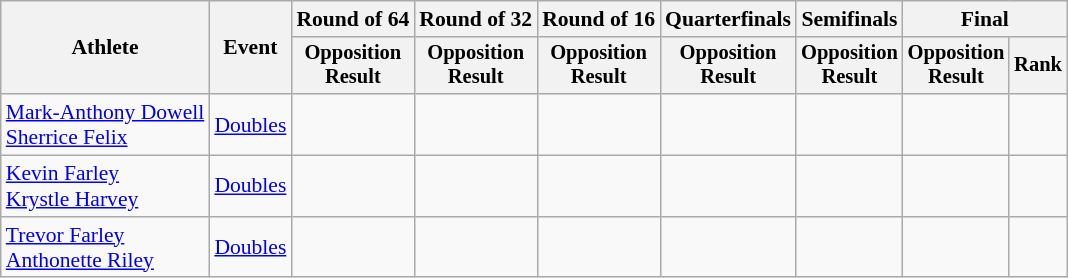<table class="wikitable" style="font-size:90%">
<tr>
<th rowspan=2>Athlete</th>
<th rowspan=2>Event</th>
<th>Round of 64</th>
<th>Round of 32</th>
<th>Round of 16</th>
<th>Quarterfinals</th>
<th>Semifinals</th>
<th colspan=2>Final</th>
</tr>
<tr style="font-size:95%">
<th>Opposition<br>Result</th>
<th>Opposition<br>Result</th>
<th>Opposition<br>Result</th>
<th>Opposition<br>Result</th>
<th>Opposition<br>Result</th>
<th>Opposition<br>Result</th>
<th>Rank</th>
</tr>
<tr align=center>
<td align=left><a href='#'>Mark-Anthony Dowell</a><br><a href='#'>Sherrice Felix</a></td>
<td align=left><a href='#'>Doubles</a></td>
<td></td>
<td></td>
<td></td>
<td></td>
<td></td>
<td></td>
<td></td>
</tr>
<tr align=center>
<td align=left><a href='#'>Kevin Farley</a><br><a href='#'>Krystle Harvey</a></td>
<td align=left><a href='#'>Doubles</a></td>
<td></td>
<td></td>
<td></td>
<td></td>
<td></td>
<td></td>
<td></td>
</tr>
<tr align=center>
<td align=left><a href='#'>Trevor Farley</a><br><a href='#'>Anthonette Riley</a></td>
<td align=left><a href='#'>Doubles</a></td>
<td></td>
<td></td>
<td></td>
<td></td>
<td></td>
<td></td>
<td></td>
</tr>
</table>
